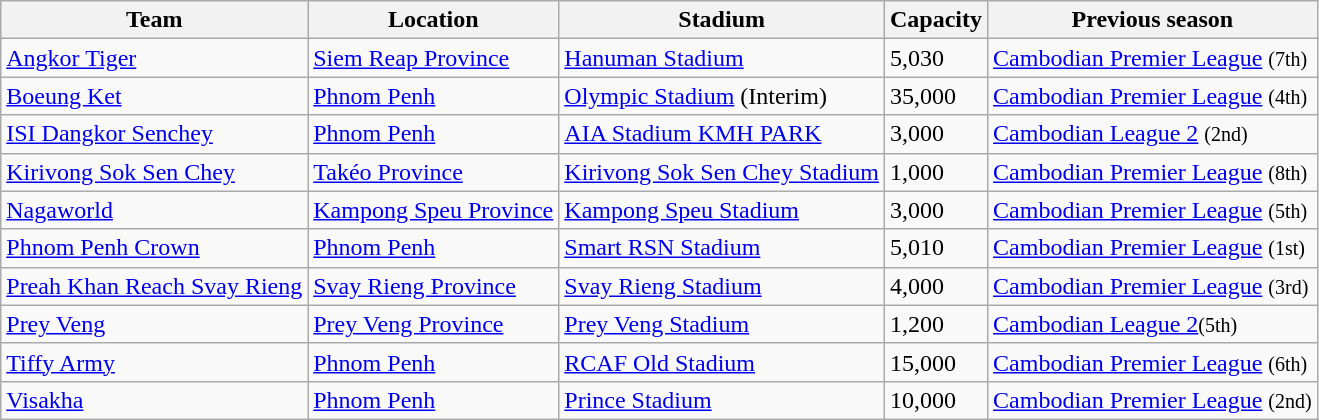<table class="wikitable sortable" style="align-left">
<tr>
<th>Team</th>
<th>Location</th>
<th>Stadium</th>
<th>Capacity</th>
<th>Previous season</th>
</tr>
<tr>
<td><a href='#'>Angkor Tiger</a></td>
<td><a href='#'>Siem Reap Province</a></td>
<td><a href='#'>Hanuman Stadium</a></td>
<td>5,030</td>
<td><a href='#'>Cambodian Premier League</a> <small>(7th)</small></td>
</tr>
<tr>
<td><a href='#'>Boeung Ket</a></td>
<td><a href='#'>Phnom Penh</a></td>
<td><a href='#'>Olympic Stadium</a> (Interim)</td>
<td>35,000</td>
<td><a href='#'>Cambodian Premier League</a> <small>(4th)</small></td>
</tr>
<tr>
<td><a href='#'>ISI Dangkor Senchey</a></td>
<td><a href='#'>Phnom Penh</a></td>
<td><a href='#'>AIA Stadium KMH PARK</a></td>
<td>3,000</td>
<td><a href='#'>Cambodian League 2</a> <small>(2nd)</small></td>
</tr>
<tr>
<td><a href='#'>Kirivong Sok Sen Chey</a></td>
<td><a href='#'>Takéo Province</a></td>
<td><a href='#'>Kirivong Sok Sen Chey Stadium</a></td>
<td>1,000</td>
<td><a href='#'>Cambodian Premier League</a> <small>(8th)</small></td>
</tr>
<tr>
<td><a href='#'>Nagaworld</a></td>
<td><a href='#'>Kampong Speu Province</a></td>
<td><a href='#'>Kampong Speu Stadium</a></td>
<td>3,000</td>
<td><a href='#'>Cambodian Premier League</a> <small>(5th)</small></td>
</tr>
<tr>
<td><a href='#'>Phnom Penh Crown</a></td>
<td><a href='#'>Phnom Penh</a></td>
<td><a href='#'>Smart RSN Stadium</a></td>
<td>5,010</td>
<td><a href='#'>Cambodian Premier League</a> <small>(1st)</small></td>
</tr>
<tr>
<td><a href='#'>Preah Khan Reach Svay Rieng</a></td>
<td><a href='#'>Svay Rieng Province</a></td>
<td><a href='#'>Svay Rieng Stadium</a></td>
<td>4,000</td>
<td><a href='#'>Cambodian Premier League</a> <small>(3rd)</small></td>
</tr>
<tr>
<td><a href='#'>Prey Veng</a></td>
<td><a href='#'>Prey Veng Province</a></td>
<td><a href='#'>Prey Veng Stadium</a></td>
<td>1,200</td>
<td><a href='#'>Cambodian League 2</a><small>(5th)</small></td>
</tr>
<tr>
<td><a href='#'>Tiffy Army</a></td>
<td><a href='#'>Phnom Penh</a></td>
<td><a href='#'>RCAF Old Stadium</a></td>
<td>15,000</td>
<td><a href='#'>Cambodian Premier League</a> <small>(6th)</small></td>
</tr>
<tr>
<td><a href='#'>Visakha</a></td>
<td><a href='#'>Phnom Penh</a></td>
<td><a href='#'>Prince Stadium</a></td>
<td>10,000</td>
<td><a href='#'>Cambodian Premier League</a> <small>(2nd)</small></td>
</tr>
</table>
